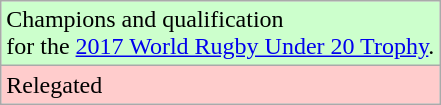<table class="wikitable">
<tr style="width:10px; background:#cfc;">
<td>Champions and qualification<br>for the <a href='#'>2017 World Rugby Under 20 Trophy</a>.</td>
</tr>
<tr style="width:10px; background:#fcc;">
<td>Relegated</td>
</tr>
</table>
